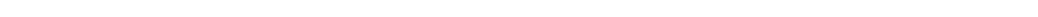<table style="width:88%; text-align:center;">
<tr style="color:white;">
<td style="background:"><strong>32</strong></td>
<td style="background:"><strong>3</strong></td>
<td style="background:"><strong>28</strong></td>
</tr>
</table>
